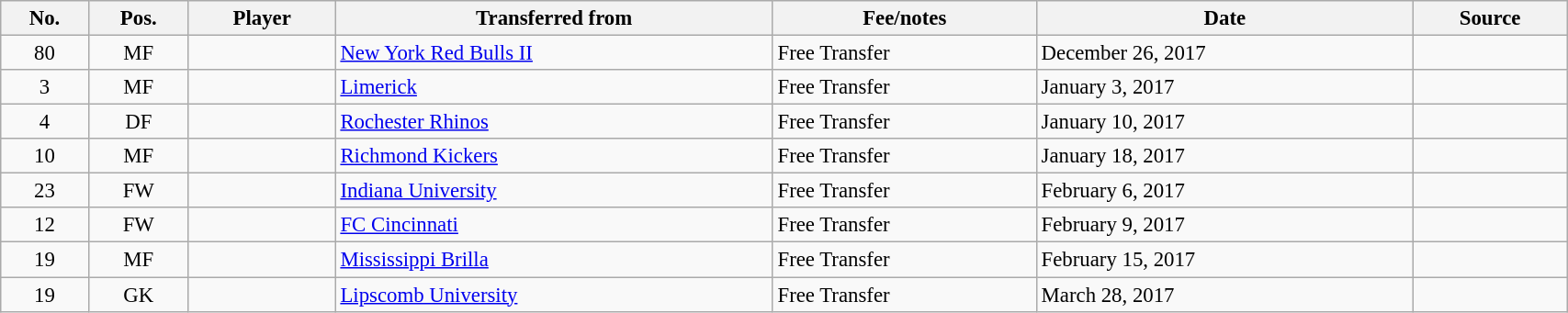<table class="wikitable sortable" style="width:90%; text-align:center; font-size:95%; text-align:left;">
<tr>
<th>No.</th>
<th>Pos.</th>
<th>Player</th>
<th>Transferred from</th>
<th>Fee/notes</th>
<th>Date</th>
<th>Source</th>
</tr>
<tr>
<td align="center">80</td>
<td align="center">MF</td>
<td></td>
<td> <a href='#'>New York Red Bulls II</a></td>
<td>Free Transfer</td>
<td>December 26, 2017</td>
<td></td>
</tr>
<tr>
<td align="center">3</td>
<td align="center">MF</td>
<td></td>
<td> <a href='#'>Limerick</a></td>
<td>Free Transfer</td>
<td>January 3, 2017</td>
<td></td>
</tr>
<tr>
<td align="center">4</td>
<td align="center">DF</td>
<td></td>
<td> <a href='#'>Rochester Rhinos</a></td>
<td>Free Transfer</td>
<td>January 10, 2017</td>
<td></td>
</tr>
<tr>
<td align="center">10</td>
<td align="center">MF</td>
<td></td>
<td> <a href='#'>Richmond Kickers</a></td>
<td>Free Transfer</td>
<td>January 18, 2017</td>
<td></td>
</tr>
<tr>
<td align="center">23</td>
<td align="center">FW</td>
<td></td>
<td> <a href='#'>Indiana University</a></td>
<td>Free Transfer</td>
<td>February 6, 2017</td>
<td></td>
</tr>
<tr>
<td align="center">12</td>
<td align="center">FW</td>
<td></td>
<td> <a href='#'>FC Cincinnati</a></td>
<td>Free Transfer</td>
<td>February 9, 2017</td>
<td></td>
</tr>
<tr>
<td align="center">19</td>
<td align="center">MF</td>
<td></td>
<td> <a href='#'>Mississippi Brilla</a></td>
<td>Free Transfer</td>
<td>February 15, 2017</td>
<td></td>
</tr>
<tr>
<td align="center">19</td>
<td align="center">GK</td>
<td></td>
<td> <a href='#'>Lipscomb University</a></td>
<td>Free Transfer</td>
<td>March 28, 2017</td>
<td></td>
</tr>
</table>
